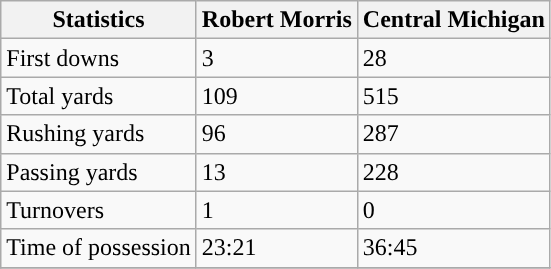<table class="wikitable">
<tr>
<th>Statistics</th>
<th>Robert Morris</th>
<th>Central Michigan</th>
</tr>
<tr>
<td>First downs</td>
<td>3</td>
<td>28</td>
</tr>
<tr>
<td>Total yards</td>
<td>109</td>
<td>515</td>
</tr>
<tr>
<td>Rushing yards</td>
<td>96</td>
<td>287</td>
</tr>
<tr>
<td>Passing yards</td>
<td>13</td>
<td>228</td>
</tr>
<tr>
<td>Turnovers</td>
<td>1</td>
<td>0</td>
</tr>
<tr>
<td>Time of possession</td>
<td>23:21</td>
<td>36:45</td>
</tr>
<tr>
</tr>
</table>
